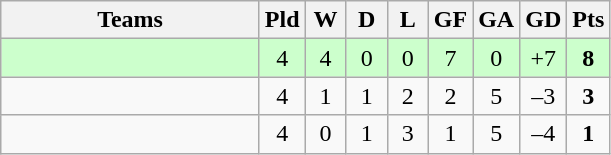<table class="wikitable" style="text-align: center;">
<tr>
<th width=165>Teams</th>
<th width=20>Pld</th>
<th width=20>W</th>
<th width=20>D</th>
<th width=20>L</th>
<th width=20>GF</th>
<th width=20>GA</th>
<th width=20>GD</th>
<th width=20>Pts</th>
</tr>
<tr align=center style="background:#ccffcc;">
<td style="text-align:left;"></td>
<td>4</td>
<td>4</td>
<td>0</td>
<td>0</td>
<td>7</td>
<td>0</td>
<td>+7</td>
<td><strong>8</strong></td>
</tr>
<tr align=center>
<td style="text-align:left;"></td>
<td>4</td>
<td>1</td>
<td>1</td>
<td>2</td>
<td>2</td>
<td>5</td>
<td>–3</td>
<td><strong>3</strong></td>
</tr>
<tr align=center>
<td style="text-align:left;"></td>
<td>4</td>
<td>0</td>
<td>1</td>
<td>3</td>
<td>1</td>
<td>5</td>
<td>–4</td>
<td><strong>1</strong></td>
</tr>
</table>
